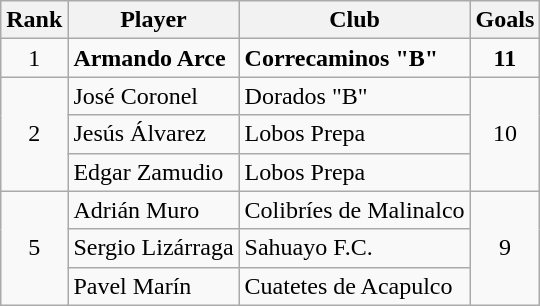<table class="wikitable">
<tr>
<th>Rank</th>
<th>Player</th>
<th>Club</th>
<th>Goals</th>
</tr>
<tr>
<td align=center rowspan=1>1</td>
<td>  <strong>Armando Arce</strong></td>
<td><strong>Correcaminos "B"</strong></td>
<td align=center rowspan=1><strong>11</strong></td>
</tr>
<tr>
<td align=center rowspan=3>2</td>
<td> José Coronel</td>
<td>Dorados "B"</td>
<td align=center rowspan=3>10</td>
</tr>
<tr>
<td> Jesús Álvarez</td>
<td>Lobos Prepa</td>
</tr>
<tr>
<td> Edgar Zamudio</td>
<td>Lobos Prepa</td>
</tr>
<tr>
<td align=center rowspan=3>5</td>
<td> Adrián Muro</td>
<td>Colibríes de Malinalco</td>
<td align=center rowspan=3>9</td>
</tr>
<tr>
<td> Sergio Lizárraga</td>
<td>Sahuayo F.C.</td>
</tr>
<tr>
<td> Pavel Marín</td>
<td>Cuatetes de Acapulco</td>
</tr>
</table>
